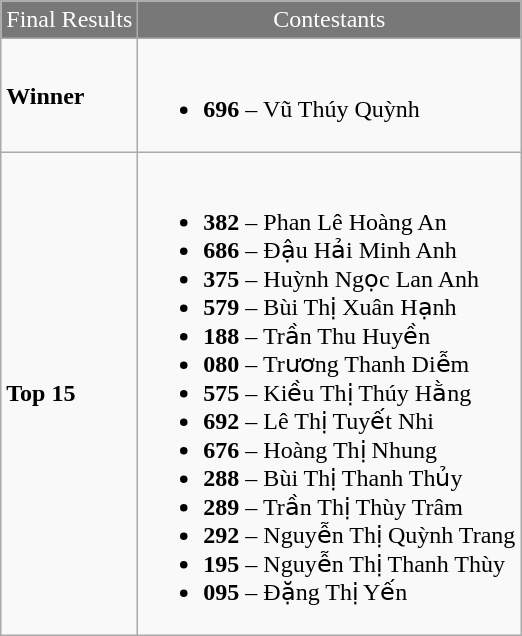<table class="wikitable">
<tr bgcolor="#787878" style="color:#FFFFFF" align="center">
<td>Final Results</td>
<td>Contestants</td>
</tr>
<tr>
<td><strong>Winner</strong></td>
<td><br><ul><li><strong>696</strong> – Vũ Thúy Quỳnh</li></ul></td>
</tr>
<tr>
<td><strong>Top 15</strong></td>
<td><br><ul><li><strong>382</strong> – Phan Lê Hoàng An</li><li><strong>686</strong> – Đậu Hải Minh Anh</li><li><strong>375</strong> – Huỳnh Ngọc Lan Anh</li><li><strong>579</strong> – Bùi Thị Xuân Hạnh</li><li><strong>188</strong> – Trần Thu Huyền</li><li><strong>080</strong> – Trương Thanh Diễm</li><li><strong>575</strong> – Kiều Thị Thúy Hằng</li><li><strong>692</strong> – Lê Thị Tuyết Nhi</li><li><strong>676</strong> – Hoàng Thị Nhung</li><li><strong>288</strong> – Bùi Thị Thanh Thủy</li><li><strong>289</strong> – Trần Thị Thùy Trâm</li><li><strong>292</strong> – Nguyễn Thị Quỳnh Trang</li><li><strong>195</strong> – Nguyễn Thị Thanh Thùy</li><li><strong>095</strong> – Đặng Thị Yến</li></ul></td>
</tr>
</table>
